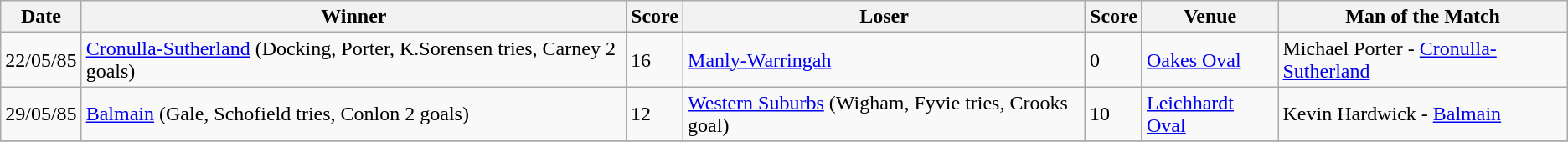<table class="wikitable">
<tr>
<th>Date</th>
<th>Winner</th>
<th>Score</th>
<th>Loser</th>
<th>Score</th>
<th>Venue</th>
<th>Man of the Match</th>
</tr>
<tr>
<td>22/05/85</td>
<td> <a href='#'>Cronulla-Sutherland</a> (Docking, Porter, K.Sorensen tries, Carney 2 goals)</td>
<td>16</td>
<td> <a href='#'>Manly-Warringah</a></td>
<td>0</td>
<td><a href='#'>Oakes Oval</a></td>
<td>Michael Porter - <a href='#'>Cronulla-Sutherland</a></td>
</tr>
<tr>
<td>29/05/85</td>
<td> <a href='#'>Balmain</a> (Gale, Schofield tries, Conlon 2 goals)</td>
<td>12</td>
<td> <a href='#'>Western Suburbs</a> (Wigham, Fyvie tries, Crooks goal)</td>
<td>10</td>
<td><a href='#'>Leichhardt Oval</a></td>
<td>Kevin Hardwick - <a href='#'>Balmain</a></td>
</tr>
<tr>
</tr>
</table>
